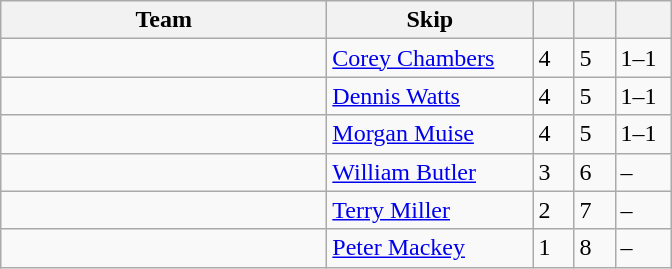<table class="wikitable">
<tr>
<th width=210>Team</th>
<th width=130>Skip</th>
<th width=20></th>
<th width=20></th>
<th width=30></th>
</tr>
<tr>
<td></td>
<td><a href='#'>Corey Chambers</a></td>
<td>4</td>
<td>5</td>
<td>1–1</td>
</tr>
<tr>
<td></td>
<td><a href='#'>Dennis Watts</a></td>
<td>4</td>
<td>5</td>
<td>1–1</td>
</tr>
<tr>
<td></td>
<td><a href='#'>Morgan Muise</a></td>
<td>4</td>
<td>5</td>
<td>1–1</td>
</tr>
<tr>
<td></td>
<td><a href='#'>William Butler</a></td>
<td>3</td>
<td>6</td>
<td>–</td>
</tr>
<tr>
<td></td>
<td><a href='#'>Terry Miller</a></td>
<td>2</td>
<td>7</td>
<td>–</td>
</tr>
<tr>
<td></td>
<td><a href='#'>Peter Mackey</a></td>
<td>1</td>
<td>8</td>
<td>–</td>
</tr>
</table>
